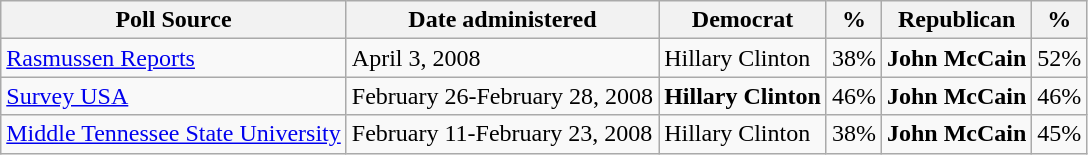<table class="wikitable">
<tr valign=bottom>
<th>Poll Source</th>
<th>Date administered</th>
<th>Democrat</th>
<th>%</th>
<th>Republican</th>
<th>%</th>
</tr>
<tr>
<td><a href='#'>Rasmussen Reports</a></td>
<td>April 3, 2008</td>
<td>Hillary Clinton</td>
<td>38%</td>
<td><strong>John McCain</strong></td>
<td>52%</td>
</tr>
<tr>
<td><a href='#'>Survey USA</a></td>
<td>February 26-February 28, 2008</td>
<td><strong>Hillary Clinton</strong></td>
<td>46%</td>
<td><strong>John McCain</strong></td>
<td>46%</td>
</tr>
<tr>
<td><a href='#'>Middle Tennessee State University</a></td>
<td>February 11-February 23, 2008</td>
<td>Hillary Clinton</td>
<td>38%</td>
<td><strong>John McCain</strong></td>
<td>45%</td>
</tr>
</table>
